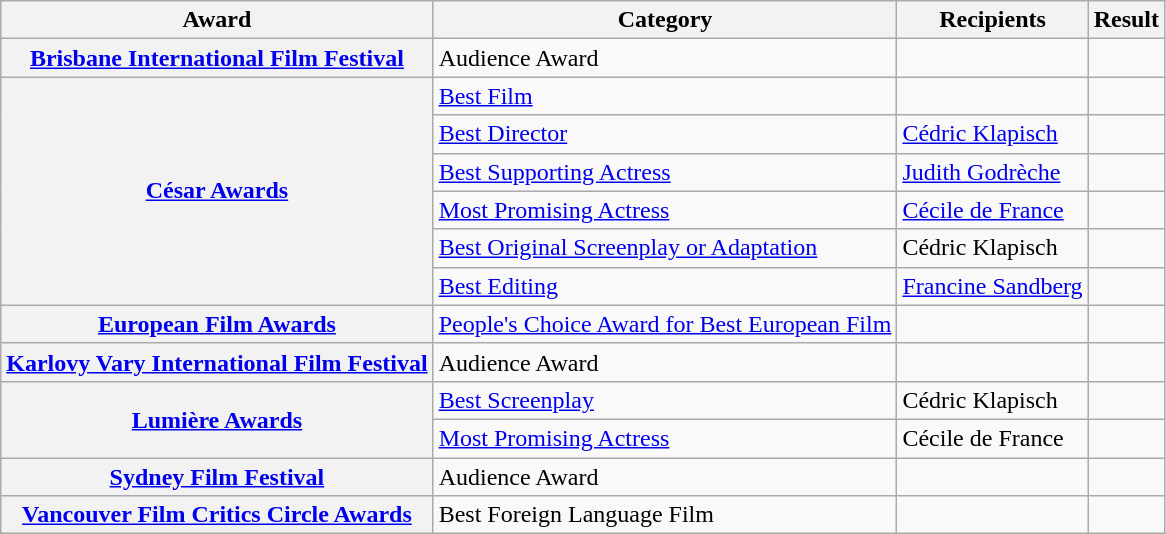<table class="wikitable plainrowheaders sortable">
<tr>
<th scope="col">Award</th>
<th scope="col">Category</th>
<th scope="col">Recipients</th>
<th scope="col">Result</th>
</tr>
<tr>
<th scope="row"><a href='#'>Brisbane International Film Festival</a></th>
<td>Audience Award</td>
<td></td>
<td></td>
</tr>
<tr>
<th scope="row" rowspan="6"><a href='#'>César Awards</a></th>
<td><a href='#'>Best Film</a></td>
<td></td>
<td></td>
</tr>
<tr>
<td><a href='#'>Best Director</a></td>
<td><a href='#'>Cédric Klapisch</a></td>
<td></td>
</tr>
<tr>
<td><a href='#'>Best Supporting Actress</a></td>
<td><a href='#'>Judith Godrèche</a></td>
<td></td>
</tr>
<tr>
<td><a href='#'>Most Promising Actress</a></td>
<td><a href='#'>Cécile de France</a></td>
<td></td>
</tr>
<tr>
<td><a href='#'>Best Original Screenplay or Adaptation</a></td>
<td>Cédric Klapisch</td>
<td></td>
</tr>
<tr>
<td><a href='#'>Best Editing</a></td>
<td><a href='#'>Francine Sandberg</a></td>
<td></td>
</tr>
<tr>
<th scope="row"><a href='#'>European Film Awards</a></th>
<td><a href='#'>People's Choice Award for Best European Film</a></td>
<td></td>
<td></td>
</tr>
<tr>
<th scope="row"><a href='#'>Karlovy Vary International Film Festival</a></th>
<td>Audience Award</td>
<td></td>
<td></td>
</tr>
<tr>
<th scope="row" rowspan="2"><a href='#'>Lumière Awards</a></th>
<td><a href='#'>Best Screenplay</a></td>
<td>Cédric Klapisch</td>
<td></td>
</tr>
<tr>
<td><a href='#'>Most Promising Actress</a></td>
<td>Cécile de France</td>
<td></td>
</tr>
<tr>
<th scope="row"><a href='#'>Sydney Film Festival</a></th>
<td>Audience Award</td>
<td></td>
<td></td>
</tr>
<tr>
<th scope="row"><a href='#'>Vancouver Film Critics Circle Awards</a></th>
<td>Best Foreign Language Film</td>
<td></td>
<td></td>
</tr>
</table>
